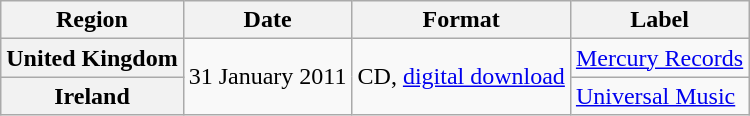<table class="wikitable plainrowheaders">
<tr>
<th scope="col">Region</th>
<th scope="col">Date</th>
<th scope="col">Format</th>
<th scope="col">Label</th>
</tr>
<tr>
<th scope="row">United Kingdom</th>
<td rowspan="2">31 January 2011</td>
<td rowspan="2">CD, <a href='#'>digital download</a></td>
<td><a href='#'>Mercury Records</a></td>
</tr>
<tr>
<th scope="row">Ireland</th>
<td><a href='#'>Universal Music</a></td>
</tr>
</table>
